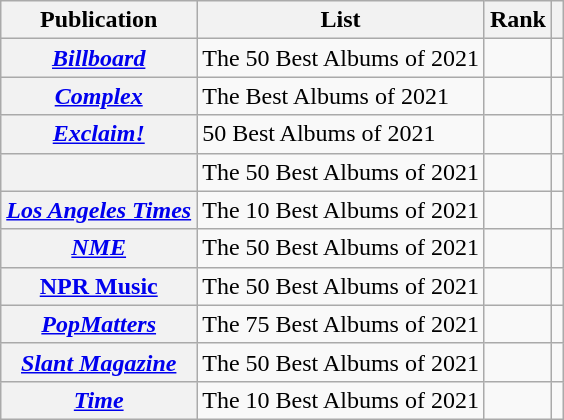<table class="wikitable sortable plainrowheaders" style="border:none; margin:0;">
<tr>
<th scope="col">Publication</th>
<th scope="col" class="unsortable">List</th>
<th scope="col" data-sort-type="number">Rank</th>
<th scope="col" class="unsortable"></th>
</tr>
<tr>
<th scope="row"><em><a href='#'>Billboard</a></em></th>
<td>The 50 Best Albums of 2021</td>
<td></td>
<td></td>
</tr>
<tr>
<th scope="row"><em><a href='#'>Complex</a></em></th>
<td>The Best Albums of 2021</td>
<td></td>
<td></td>
</tr>
<tr>
<th scope="row"><em><a href='#'>Exclaim!</a></em></th>
<td>50 Best Albums of 2021</td>
<td></td>
<td></td>
</tr>
<tr>
<th scope="row"></th>
<td>The 50 Best Albums of 2021</td>
<td></td>
<td></td>
</tr>
<tr>
<th scope="row"><em><a href='#'>Los Angeles Times</a></em></th>
<td>The 10 Best Albums of 2021</td>
<td></td>
<td></td>
</tr>
<tr>
<th scope="row"><em><a href='#'>NME</a></em></th>
<td>The 50 Best Albums of 2021</td>
<td></td>
<td></td>
</tr>
<tr>
<th scope="row"><a href='#'>NPR Music</a></th>
<td>The 50 Best Albums of 2021</td>
<td></td>
<td></td>
</tr>
<tr>
<th scope="row"><em><a href='#'>PopMatters</a></em></th>
<td>The 75 Best Albums of 2021</td>
<td></td>
<td></td>
</tr>
<tr>
<th scope="row"><em><a href='#'>Slant Magazine</a></em></th>
<td>The 50 Best Albums of 2021</td>
<td></td>
<td></td>
</tr>
<tr>
<th scope="row"><em><a href='#'>Time</a></em></th>
<td>The 10 Best Albums of 2021</td>
<td></td>
<td></td>
</tr>
</table>
